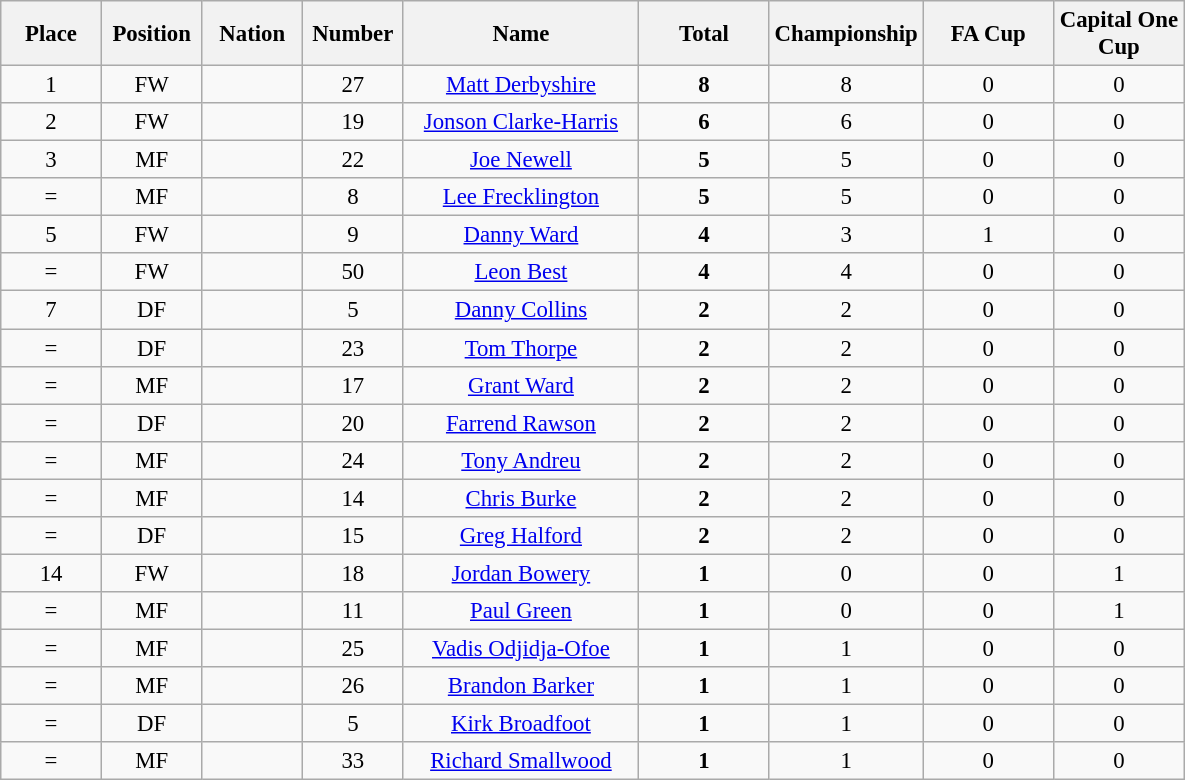<table class="wikitable" style="font-size: 95%; text-align: center;">
<tr>
<th width=60>Place</th>
<th width=60>Position</th>
<th width=60>Nation</th>
<th width=60>Number</th>
<th width=150>Name</th>
<th width=80>Total</th>
<th width=80>Championship</th>
<th width=80>FA Cup</th>
<th width=80>Capital One Cup</th>
</tr>
<tr>
<td>1</td>
<td>FW</td>
<td></td>
<td>27</td>
<td><a href='#'>Matt Derbyshire</a></td>
<td><strong>8</strong></td>
<td>8</td>
<td>0</td>
<td>0</td>
</tr>
<tr>
<td>2</td>
<td>FW</td>
<td></td>
<td>19</td>
<td><a href='#'>Jonson Clarke-Harris</a></td>
<td><strong>6</strong></td>
<td>6</td>
<td>0</td>
<td>0</td>
</tr>
<tr>
<td>3</td>
<td>MF</td>
<td></td>
<td>22</td>
<td><a href='#'>Joe Newell</a></td>
<td><strong>5</strong></td>
<td>5</td>
<td>0</td>
<td>0</td>
</tr>
<tr>
<td>=</td>
<td>MF</td>
<td></td>
<td>8</td>
<td><a href='#'>Lee Frecklington</a></td>
<td><strong>5</strong></td>
<td>5</td>
<td>0</td>
<td>0</td>
</tr>
<tr>
<td>5</td>
<td>FW</td>
<td></td>
<td>9</td>
<td><a href='#'>Danny Ward</a></td>
<td><strong>4</strong></td>
<td>3</td>
<td>1</td>
<td>0</td>
</tr>
<tr>
<td>=</td>
<td>FW</td>
<td></td>
<td>50</td>
<td><a href='#'>Leon Best</a></td>
<td><strong>4</strong></td>
<td>4</td>
<td>0</td>
<td>0</td>
</tr>
<tr>
<td>7</td>
<td>DF</td>
<td></td>
<td>5</td>
<td><a href='#'>Danny Collins</a></td>
<td><strong>2</strong></td>
<td>2</td>
<td>0</td>
<td>0</td>
</tr>
<tr>
<td>=</td>
<td>DF</td>
<td></td>
<td>23</td>
<td><a href='#'>Tom Thorpe</a></td>
<td><strong>2</strong></td>
<td>2</td>
<td>0</td>
<td>0</td>
</tr>
<tr>
<td>=</td>
<td>MF</td>
<td></td>
<td>17</td>
<td><a href='#'>Grant Ward</a></td>
<td><strong>2</strong></td>
<td>2</td>
<td>0</td>
<td>0</td>
</tr>
<tr>
<td>=</td>
<td>DF</td>
<td></td>
<td>20</td>
<td><a href='#'>Farrend Rawson</a></td>
<td><strong>2</strong></td>
<td>2</td>
<td>0</td>
<td>0</td>
</tr>
<tr>
<td>=</td>
<td>MF</td>
<td></td>
<td>24</td>
<td><a href='#'>Tony Andreu</a></td>
<td><strong>2</strong></td>
<td>2</td>
<td>0</td>
<td>0</td>
</tr>
<tr>
<td>=</td>
<td>MF</td>
<td></td>
<td>14</td>
<td><a href='#'>Chris Burke</a></td>
<td><strong>2</strong></td>
<td>2</td>
<td>0</td>
<td>0</td>
</tr>
<tr>
<td>=</td>
<td>DF</td>
<td></td>
<td>15</td>
<td><a href='#'>Greg Halford</a></td>
<td><strong>2</strong></td>
<td>2</td>
<td>0</td>
<td>0</td>
</tr>
<tr>
<td>14</td>
<td>FW</td>
<td></td>
<td>18</td>
<td><a href='#'>Jordan Bowery</a></td>
<td><strong>1</strong></td>
<td>0</td>
<td>0</td>
<td>1</td>
</tr>
<tr>
<td>=</td>
<td>MF</td>
<td></td>
<td>11</td>
<td><a href='#'>Paul Green</a></td>
<td><strong>1</strong></td>
<td>0</td>
<td>0</td>
<td>1</td>
</tr>
<tr>
<td>=</td>
<td>MF</td>
<td></td>
<td>25</td>
<td><a href='#'>Vadis Odjidja-Ofoe</a></td>
<td><strong>1</strong></td>
<td>1</td>
<td>0</td>
<td>0</td>
</tr>
<tr>
<td>=</td>
<td>MF</td>
<td></td>
<td>26</td>
<td><a href='#'>Brandon Barker</a></td>
<td><strong>1</strong></td>
<td>1</td>
<td>0</td>
<td>0</td>
</tr>
<tr>
<td>=</td>
<td>DF</td>
<td></td>
<td>5</td>
<td><a href='#'>Kirk Broadfoot</a></td>
<td><strong>1</strong></td>
<td>1</td>
<td>0</td>
<td>0</td>
</tr>
<tr>
<td>=</td>
<td>MF</td>
<td></td>
<td>33</td>
<td><a href='#'>Richard Smallwood</a></td>
<td><strong>1</strong></td>
<td>1</td>
<td>0</td>
<td>0</td>
</tr>
</table>
